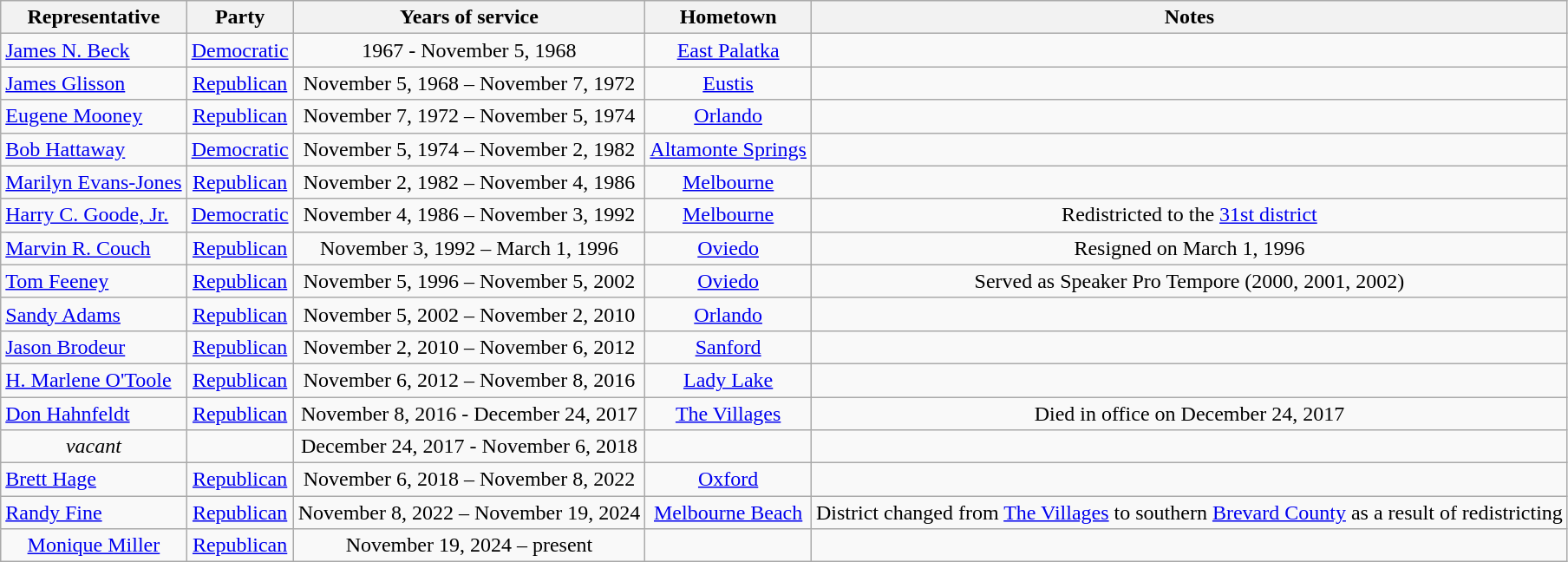<table class=wikitable style="text-align:center">
<tr>
<th>Representative</th>
<th>Party</th>
<th>Years of service</th>
<th>Hometown</th>
<th>Notes</th>
</tr>
<tr>
<td align=left nowrap><a href='#'>James N. Beck</a></td>
<td><a href='#'>Democratic</a></td>
<td>1967 - November 5, 1968</td>
<td><a href='#'>East Palatka</a></td>
<td></td>
</tr>
<tr>
<td align=left nowrap><a href='#'>James Glisson</a></td>
<td><a href='#'>Republican</a></td>
<td>November 5, 1968 – November 7, 1972</td>
<td><a href='#'>Eustis</a></td>
<td></td>
</tr>
<tr>
<td align=left nowrap><a href='#'>Eugene Mooney</a></td>
<td><a href='#'>Republican</a></td>
<td>November 7, 1972 – November 5, 1974</td>
<td><a href='#'>Orlando</a></td>
<td></td>
</tr>
<tr>
<td align=left nowrap><a href='#'>Bob Hattaway</a></td>
<td><a href='#'>Democratic</a></td>
<td>November 5, 1974 – November 2, 1982</td>
<td><a href='#'>Altamonte Springs</a></td>
<td></td>
</tr>
<tr>
<td align=left nowrap><a href='#'>Marilyn Evans-Jones</a></td>
<td><a href='#'>Republican</a></td>
<td>November 2, 1982 – November 4, 1986</td>
<td><a href='#'>Melbourne</a></td>
<td></td>
</tr>
<tr>
<td align=left nowrap><a href='#'>Harry C. Goode, Jr.</a></td>
<td><a href='#'>Democratic</a></td>
<td>November 4, 1986 – November 3, 1992</td>
<td><a href='#'>Melbourne</a></td>
<td>Redistricted to the <a href='#'>31st district</a></td>
</tr>
<tr>
<td align=left nowrap><a href='#'>Marvin R. Couch</a></td>
<td><a href='#'>Republican</a></td>
<td>November 3, 1992 – March 1, 1996</td>
<td><a href='#'>Oviedo</a></td>
<td>Resigned on March 1, 1996</td>
</tr>
<tr>
<td align=left nowrap><a href='#'>Tom Feeney</a></td>
<td><a href='#'>Republican</a></td>
<td>November 5, 1996 – November 5, 2002</td>
<td><a href='#'>Oviedo</a></td>
<td>Served as Speaker Pro Tempore (2000, 2001, 2002)</td>
</tr>
<tr>
<td align=left nowrap><a href='#'>Sandy Adams</a></td>
<td><a href='#'>Republican</a></td>
<td>November 5, 2002 – November 2, 2010</td>
<td><a href='#'>Orlando</a></td>
<td></td>
</tr>
<tr>
<td align=left nowrap><a href='#'>Jason Brodeur</a></td>
<td><a href='#'>Republican</a></td>
<td>November 2, 2010 – November 6, 2012</td>
<td><a href='#'>Sanford</a></td>
<td></td>
</tr>
<tr>
<td align=left nowrap><a href='#'>H. Marlene O'Toole</a></td>
<td><a href='#'>Republican</a></td>
<td>November 6, 2012 – November 8, 2016</td>
<td><a href='#'>Lady Lake</a></td>
<td></td>
</tr>
<tr>
<td align=left nowrap><a href='#'>Don Hahnfeldt</a></td>
<td><a href='#'>Republican</a></td>
<td>November 8, 2016 - December 24, 2017</td>
<td><a href='#'>The Villages</a></td>
<td>Died in office on December 24, 2017</td>
</tr>
<tr>
<td><em>vacant</em></td>
<td></td>
<td>December 24, 2017 - November 6, 2018</td>
<td></td>
<td></td>
</tr>
<tr>
<td align=left nowrap><a href='#'>Brett Hage</a></td>
<td><a href='#'>Republican</a></td>
<td>November 6, 2018 – November 8, 2022</td>
<td><a href='#'>Oxford</a></td>
<td></td>
</tr>
<tr>
<td align=left nowrap><a href='#'>Randy Fine</a></td>
<td><a href='#'>Republican</a></td>
<td>November 8, 2022 – November 19, 2024</td>
<td><a href='#'>Melbourne Beach</a></td>
<td>District changed from <a href='#'>The Villages</a> to southern <a href='#'>Brevard County</a> as a result of redistricting</td>
</tr>
<tr>
<td><a href='#'>Monique Miller</a></td>
<td><a href='#'>Republican</a></td>
<td>November 19, 2024 – present</td>
<td></td>
<td></td>
</tr>
</table>
